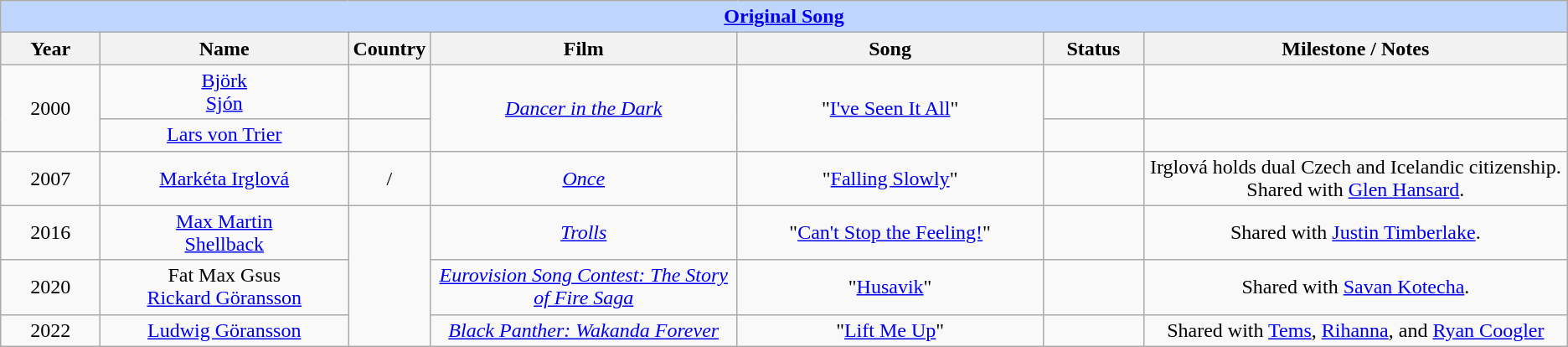<table class="wikitable" style="text-align: center">
<tr ---- bgcolor="#bfd7ff">
<td colspan=7 align=center><strong><a href='#'>Original Song</a></strong></td>
</tr>
<tr ---- bgcolor="#ebf5ff">
<th width="75">Year</th>
<th width="200">Name</th>
<th width="50">Country</th>
<th width="250">Film</th>
<th width="250">Song</th>
<th width="75">Status</th>
<th width="350">Milestone / Notes</th>
</tr>
<tr>
<td rowspan=2 style="text-align: center">2000</td>
<td><a href='#'>Björk</a><br><a href='#'>Sjón</a></td>
<td style="text-align: center"></td>
<td rowspan=2><em><a href='#'>Dancer in the Dark</a></em></td>
<td rowspan=2>"<a href='#'>I've Seen It All</a>"</td>
<td></td>
<td></td>
</tr>
<tr>
<td><a href='#'>Lars von Trier</a></td>
<td></td>
<td></td>
<td></td>
</tr>
<tr>
<td style="text-align: center">2007</td>
<td><a href='#'>Markéta Irglová</a></td>
<td>/</td>
<td><em><a href='#'>Once</a></em></td>
<td>"<a href='#'>Falling Slowly</a>"</td>
<td></td>
<td>Irglová holds dual Czech and Icelandic citizenship.<br>Shared with <a href='#'>Glen Hansard</a>.</td>
</tr>
<tr>
<td style="text-align: center">2016</td>
<td><a href='#'>Max Martin</a><br><a href='#'>Shellback</a></td>
<td rowspan="3" style="text-align: center"></td>
<td><em><a href='#'>Trolls</a></em></td>
<td>"<a href='#'>Can't Stop the Feeling!</a>"</td>
<td></td>
<td>Shared with <a href='#'>Justin Timberlake</a>.</td>
</tr>
<tr>
<td style="text-align: center">2020</td>
<td>Fat Max Gsus<br><a href='#'>Rickard Göransson</a></td>
<td><em><a href='#'>Eurovision Song Contest: The Story of Fire Saga</a></em></td>
<td>"<a href='#'>Husavik</a>"</td>
<td></td>
<td>Shared with <a href='#'>Savan Kotecha</a>.</td>
</tr>
<tr>
<td style="test-align: center">2022</td>
<td><a href='#'>Ludwig Göransson</a></td>
<td><em><a href='#'>Black Panther: Wakanda Forever</a></em></td>
<td>"<a href='#'>Lift Me Up</a>"</td>
<td></td>
<td>Shared with <a href='#'>Tems</a>, <a href='#'>Rihanna</a>, and <a href='#'>Ryan Coogler</a></td>
</tr>
</table>
